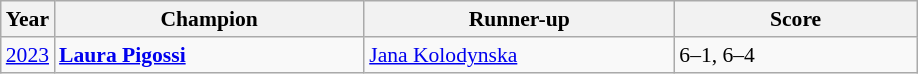<table class="wikitable" style="font-size:90%">
<tr>
<th>Year</th>
<th width="200">Champion</th>
<th width="200">Runner-up</th>
<th width="155">Score</th>
</tr>
<tr>
<td><a href='#'>2023</a></td>
<td> <strong><a href='#'>Laura Pigossi</a></strong></td>
<td> <a href='#'>Jana Kolodynska</a></td>
<td>6–1, 6–4</td>
</tr>
</table>
